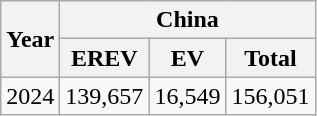<table class="wikitable">
<tr>
<th rowspan="2">Year</th>
<th colspan="3">China</th>
</tr>
<tr>
<th>EREV</th>
<th>EV</th>
<th>Total</th>
</tr>
<tr>
<td>2024</td>
<td>139,657</td>
<td>16,549</td>
<td>156,051</td>
</tr>
</table>
